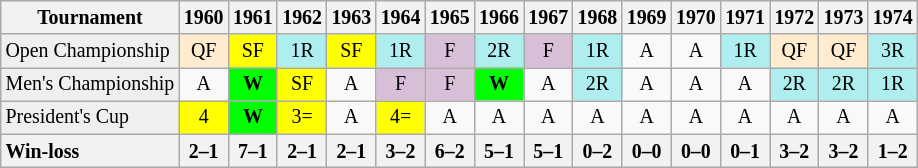<table class=wikitable style=text-align:center;font-size:83%>
<tr>
<th>Tournament</th>
<th>1960</th>
<th>1961</th>
<th>1962</th>
<th>1963</th>
<th>1964</th>
<th>1965</th>
<th>1966</th>
<th>1967</th>
<th>1968</th>
<th>1969</th>
<th>1970</th>
<th>1971</th>
<th>1972</th>
<th>1973</th>
<th>1974</th>
</tr>
<tr>
<td style="background:#efefef; text-align:left;">Open Championship</td>
<td style="background:#ffebcd;">QF</td>
<td style="background:yellow;">SF</td>
<td style="background:#afeeee;">1R</td>
<td style="background:yellow;">SF</td>
<td style="background:#afeeee;">1R</td>
<td style="background:thistle;">F</td>
<td style="background:#afeeee;">2R</td>
<td style="background:thistle;">F</td>
<td style="background:#afeeee;">1R</td>
<td>A</td>
<td>A</td>
<td style="background:#afeeee;">1R</td>
<td style="background:#ffebcd;">QF</td>
<td style="background:#ffebcd;">QF</td>
<td style="background:#afeeee;">3R</td>
</tr>
<tr>
<td style="background:#efefef; text-align:left;">Men's Championship</td>
<td>A</td>
<td bgcolor=lime><strong>W</strong></td>
<td style="background:yellow;">SF</td>
<td>A</td>
<td style="background:thistle;">F</td>
<td style="background:thistle;">F</td>
<td bgcolor=lime><strong>W</strong></td>
<td>A</td>
<td style="background:#afeeee;">2R</td>
<td>A</td>
<td>A</td>
<td>A</td>
<td style="background:#afeeee;">2R</td>
<td style="background:#afeeee;">2R</td>
<td style="background:#afeeee;">1R</td>
</tr>
<tr>
<td style="background:#efefef; text-align:left;">President's Cup</td>
<td style="background:yellow;">4</td>
<td bgcolor=lime><strong>W</strong></td>
<td style="background:yellow;">3=</td>
<td>A</td>
<td style="background:yellow;">4=</td>
<td>A</td>
<td>A</td>
<td>A</td>
<td>A</td>
<td>A</td>
<td>A</td>
<td>A</td>
<td>A</td>
<td>A</td>
<td>A</td>
</tr>
<tr>
<th style=text-align:left>Win-loss</th>
<th>2–1</th>
<th>7–1</th>
<th>2–1</th>
<th>2–1</th>
<th>3–2</th>
<th>6–2</th>
<th>5–1</th>
<th>5–1</th>
<th>0–2</th>
<th>0–0</th>
<th>0–0</th>
<th>0–1</th>
<th>3–2</th>
<th>3–2</th>
<th>1–2</th>
</tr>
</table>
